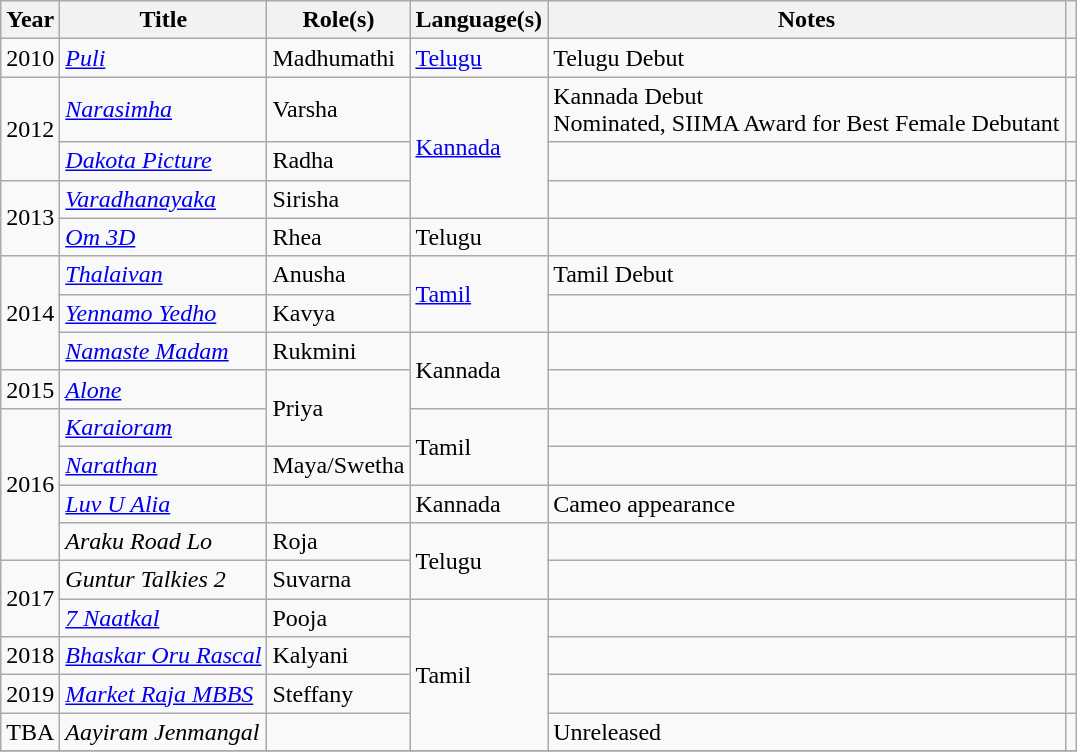<table class="wikitable sortable">
<tr>
<th>Year</th>
<th>Title</th>
<th>Role(s)</th>
<th>Language(s)</th>
<th>Notes</th>
<th></th>
</tr>
<tr>
<td>2010</td>
<td><em><a href='#'>Puli</a></em></td>
<td>Madhumathi</td>
<td><a href='#'>Telugu</a></td>
<td>Telugu Debut</td>
<td></td>
</tr>
<tr>
<td rowspan="2">2012</td>
<td><em><a href='#'>Narasimha</a></em></td>
<td>Varsha</td>
<td rowspan='3'><a href='#'>Kannada</a></td>
<td>Kannada Debut<br>Nominated, SIIMA Award for Best Female Debutant</td>
<td></td>
</tr>
<tr>
<td><em><a href='#'>Dakota Picture</a></em></td>
<td>Radha</td>
<td></td>
<td></td>
</tr>
<tr>
<td rowspan="2">2013</td>
<td><em><a href='#'>Varadhanayaka</a></em></td>
<td>Sirisha</td>
<td></td>
<td></td>
</tr>
<tr>
<td><em><a href='#'>Om 3D</a></em></td>
<td>Rhea</td>
<td>Telugu</td>
<td></td>
<td></td>
</tr>
<tr>
<td rowspan="3">2014</td>
<td><em><a href='#'>Thalaivan</a></em></td>
<td>Anusha</td>
<td rowspan=2><a href='#'>Tamil</a></td>
<td>Tamil Debut</td>
<td></td>
</tr>
<tr>
<td><em><a href='#'>Yennamo Yedho</a></em></td>
<td>Kavya</td>
<td></td>
<td></td>
</tr>
<tr>
<td><em><a href='#'>Namaste Madam</a></em></td>
<td>Rukmini</td>
<td rowspan=2>Kannada</td>
<td></td>
<td></td>
</tr>
<tr>
<td>2015</td>
<td><em><a href='#'>Alone</a></em></td>
<td rowspan=2>Priya</td>
<td></td>
<td></td>
</tr>
<tr>
<td rowspan="4">2016</td>
<td><em><a href='#'>Karaioram</a></em></td>
<td rowspan=2>Tamil</td>
<td></td>
<td></td>
</tr>
<tr>
<td><em><a href='#'>Narathan</a></em></td>
<td>Maya/Swetha</td>
<td></td>
<td></td>
</tr>
<tr>
<td><em><a href='#'>Luv U Alia</a></em></td>
<td></td>
<td>Kannada</td>
<td>Cameo appearance</td>
<td></td>
</tr>
<tr>
<td><em>Araku Road Lo</em></td>
<td>Roja</td>
<td rowspan=2>Telugu</td>
<td></td>
<td></td>
</tr>
<tr>
<td rowspan="2">2017</td>
<td><em>Guntur Talkies 2</em></td>
<td>Suvarna</td>
<td></td>
<td></td>
</tr>
<tr>
<td><em><a href='#'>7 Naatkal</a></em></td>
<td>Pooja</td>
<td rowspan='4'>Tamil</td>
<td></td>
<td></td>
</tr>
<tr>
<td>2018</td>
<td><em><a href='#'>Bhaskar Oru Rascal</a></em></td>
<td>Kalyani</td>
<td></td>
<td></td>
</tr>
<tr>
<td>2019</td>
<td><em><a href='#'>Market Raja MBBS</a></em></td>
<td>Steffany</td>
<td></td>
<td></td>
</tr>
<tr>
<td>TBA</td>
<td><em>Aayiram Jenmangal</em></td>
<td></td>
<td>Unreleased</td>
<td></td>
</tr>
<tr>
</tr>
</table>
